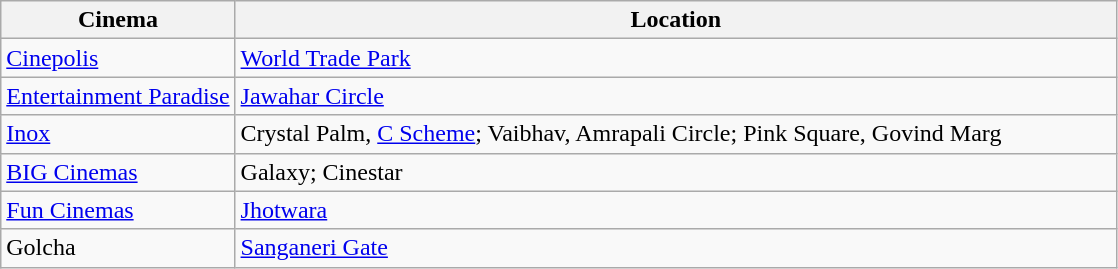<table class="wikitable">
<tr>
<th width="21%">Cinema</th>
<th>Location</th>
</tr>
<tr valign="top">
<td><a href='#'>Cinepolis</a></td>
<td><a href='#'>World Trade Park</a></td>
</tr>
<tr>
<td><a href='#'>Entertainment Paradise</a></td>
<td><a href='#'>Jawahar Circle</a></td>
</tr>
<tr>
<td><a href='#'>Inox</a></td>
<td>Crystal Palm, <a href='#'>C Scheme</a>; Vaibhav, Amrapali Circle; Pink Square, Govind Marg</td>
</tr>
<tr>
<td><a href='#'>BIG Cinemas</a></td>
<td>Galaxy; Cinestar</td>
</tr>
<tr>
<td><a href='#'>Fun Cinemas</a></td>
<td><a href='#'>Jhotwara</a></td>
</tr>
<tr>
<td>Golcha</td>
<td><a href='#'>Sanganeri Gate</a></td>
</tr>
</table>
